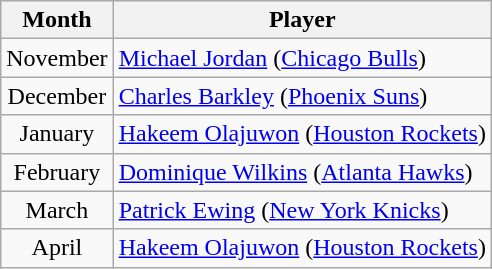<table class="wikitable">
<tr>
<th>Month</th>
<th>Player</th>
</tr>
<tr>
<td align=center>November</td>
<td><a href='#'>Michael Jordan</a> (<a href='#'>Chicago Bulls</a>)</td>
</tr>
<tr>
<td align=center>December</td>
<td><a href='#'>Charles Barkley</a> (<a href='#'>Phoenix Suns</a>)</td>
</tr>
<tr>
<td align=center>January</td>
<td><a href='#'>Hakeem Olajuwon</a> (<a href='#'>Houston Rockets</a>)</td>
</tr>
<tr>
<td align=center>February</td>
<td><a href='#'>Dominique Wilkins</a> (<a href='#'>Atlanta Hawks</a>)</td>
</tr>
<tr>
<td align=center>March</td>
<td><a href='#'>Patrick Ewing</a> (<a href='#'>New York Knicks</a>)</td>
</tr>
<tr>
<td align=center>April</td>
<td><a href='#'>Hakeem Olajuwon</a> (<a href='#'>Houston Rockets</a>)</td>
</tr>
</table>
